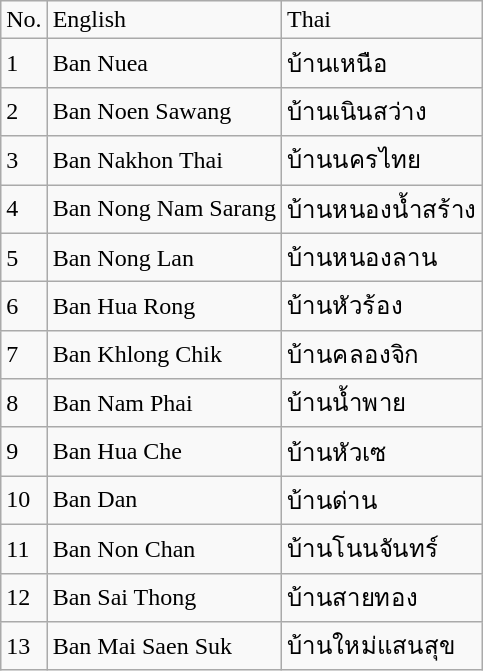<table class="wikitable">
<tr>
<td>No.</td>
<td>English</td>
<td>Thai</td>
</tr>
<tr>
<td>1</td>
<td>Ban Nuea</td>
<td>บ้านเหนือ</td>
</tr>
<tr>
<td>2</td>
<td>Ban Noen Sawang</td>
<td>บ้านเนินสว่าง</td>
</tr>
<tr>
<td>3</td>
<td>Ban Nakhon Thai</td>
<td>บ้านนครไทย</td>
</tr>
<tr>
<td>4</td>
<td>Ban Nong Nam Sarang</td>
<td>บ้านหนองน้ำสร้าง</td>
</tr>
<tr>
<td>5</td>
<td>Ban Nong Lan</td>
<td>บ้านหนองลาน</td>
</tr>
<tr>
<td>6</td>
<td>Ban Hua Rong</td>
<td>บ้านหัวร้อง</td>
</tr>
<tr>
<td>7</td>
<td>Ban Khlong Chik</td>
<td>บ้านคลองจิก</td>
</tr>
<tr>
<td>8</td>
<td>Ban Nam Phai</td>
<td>บ้านน้ำพาย</td>
</tr>
<tr>
<td>9</td>
<td>Ban Hua Che</td>
<td>บ้านหัวเซ</td>
</tr>
<tr>
<td>10</td>
<td>Ban Dan</td>
<td>บ้านด่าน</td>
</tr>
<tr>
<td>11</td>
<td>Ban Non Chan</td>
<td>บ้านโนนจันทร์</td>
</tr>
<tr>
<td>12</td>
<td>Ban Sai Thong</td>
<td>บ้านสายทอง</td>
</tr>
<tr>
<td>13</td>
<td>Ban Mai Saen Suk</td>
<td>บ้านใหม่แสนสุข</td>
</tr>
</table>
